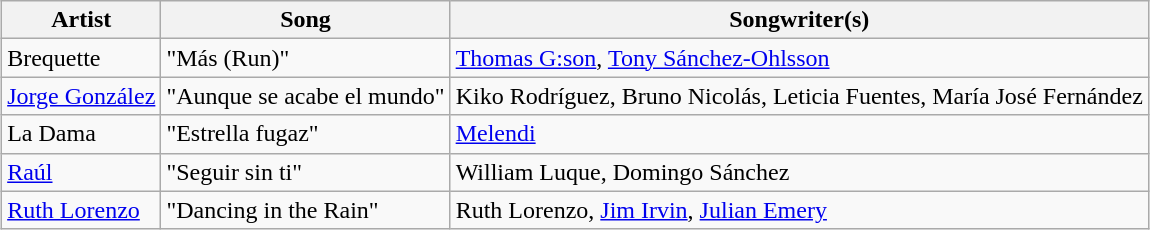<table class="wikitable sortable" style="margin: 1em auto 1em auto;">
<tr>
<th>Artist</th>
<th>Song</th>
<th>Songwriter(s)</th>
</tr>
<tr>
<td>Brequette</td>
<td>"Más (Run)"</td>
<td><a href='#'>Thomas G:son</a>, <a href='#'>Tony Sánchez-Ohlsson</a></td>
</tr>
<tr>
<td><a href='#'>Jorge González</a></td>
<td>"Aunque se acabe el mundo"</td>
<td>Kiko Rodríguez, Bruno Nicolás, Leticia Fuentes, María José Fernández</td>
</tr>
<tr>
<td>La Dama</td>
<td>"Estrella fugaz"</td>
<td><a href='#'>Melendi</a></td>
</tr>
<tr>
<td><a href='#'>Raúl</a></td>
<td>"Seguir sin ti"</td>
<td>William Luque, Domingo Sánchez</td>
</tr>
<tr>
<td><a href='#'>Ruth Lorenzo</a></td>
<td>"Dancing in the Rain"</td>
<td>Ruth Lorenzo, <a href='#'>Jim Irvin</a>, <a href='#'>Julian Emery</a></td>
</tr>
</table>
